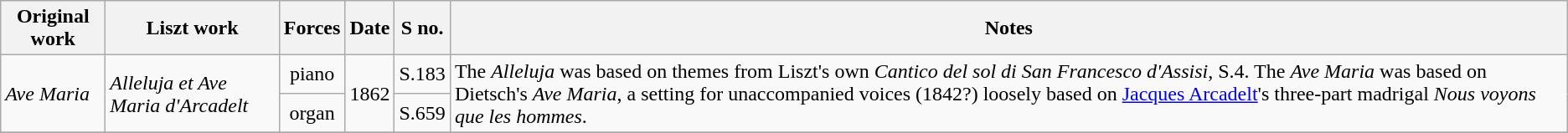<table class="wikitable">
<tr>
<th>Original work</th>
<th>Liszt work</th>
<th>Forces</th>
<th>Date</th>
<th>S no.</th>
<th>Notes</th>
</tr>
<tr>
<td rowspan=2><em>Ave Maria</em></td>
<td rowspan=2><em>Alleluja et Ave Maria d'Arcadelt</em></td>
<td style="text-align: center">piano</td>
<td rowspan=2>1862</td>
<td>S.183</td>
<td rowspan=2>The <em>Alleluja</em> was based on themes from Liszt's own <em>Cantico del sol di San Francesco d'Assisi</em>, S.4.  The <em>Ave Maria</em> was based on Dietsch's <em>Ave Maria</em>, a setting for unaccompanied voices (1842?) loosely based on <a href='#'>Jacques Arcadelt</a>'s three-part madrigal <em>Nous voyons que les hommes</em>.</td>
</tr>
<tr>
<td style="text-align: center">organ</td>
<td>S.659</td>
</tr>
<tr>
</tr>
</table>
